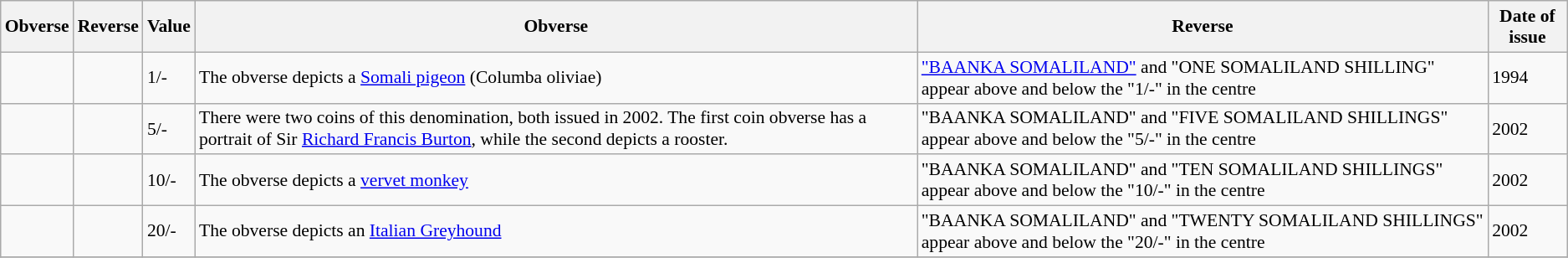<table class="wikitable" style="font-size: 90%"!colspan="6"]>
<tr>
<th>Obverse</th>
<th>Reverse</th>
<th>Value</th>
<th>Obverse</th>
<th>Reverse</th>
<th>Date of issue</th>
</tr>
<tr>
<td></td>
<td></td>
<td>1/-</td>
<td>The obverse depicts a <a href='#'>Somali pigeon</a> (Columba oliviae)</td>
<td><a href='#'>"BAANKA SOMALILAND"</a> and "ONE SOMALILAND SHILLING" appear above and below the "1/-" in the centre</td>
<td>1994</td>
</tr>
<tr>
<td></td>
<td></td>
<td>5/-</td>
<td>There were two coins of this denomination, both issued in 2002. The first coin obverse has a portrait of Sir <a href='#'>Richard Francis Burton</a>, while the second depicts a rooster.</td>
<td>"BAANKA SOMALILAND" and "FIVE SOMALILAND SHILLINGS" appear above and below the "5/-" in the centre</td>
<td>2002</td>
</tr>
<tr>
<td></td>
<td></td>
<td>10/-</td>
<td>The obverse depicts a <a href='#'>vervet monkey</a></td>
<td>"BAANKA SOMALILAND" and "TEN SOMALILAND SHILLINGS" appear above and below the "10/-" in the centre</td>
<td>2002</td>
</tr>
<tr>
<td></td>
<td></td>
<td>20/-</td>
<td>The obverse depicts an <a href='#'>Italian Greyhound</a></td>
<td>"BAANKA SOMALILAND" and "TWENTY SOMALILAND SHILLINGS" appear above and below the "20/-" in the centre</td>
<td>2002</td>
</tr>
<tr>
</tr>
</table>
